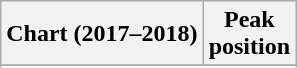<table class="wikitable sortable plainrowheaders" style="text-align:center;">
<tr>
<th>Chart (2017–2018)</th>
<th>Peak<br>position</th>
</tr>
<tr>
</tr>
<tr>
</tr>
</table>
